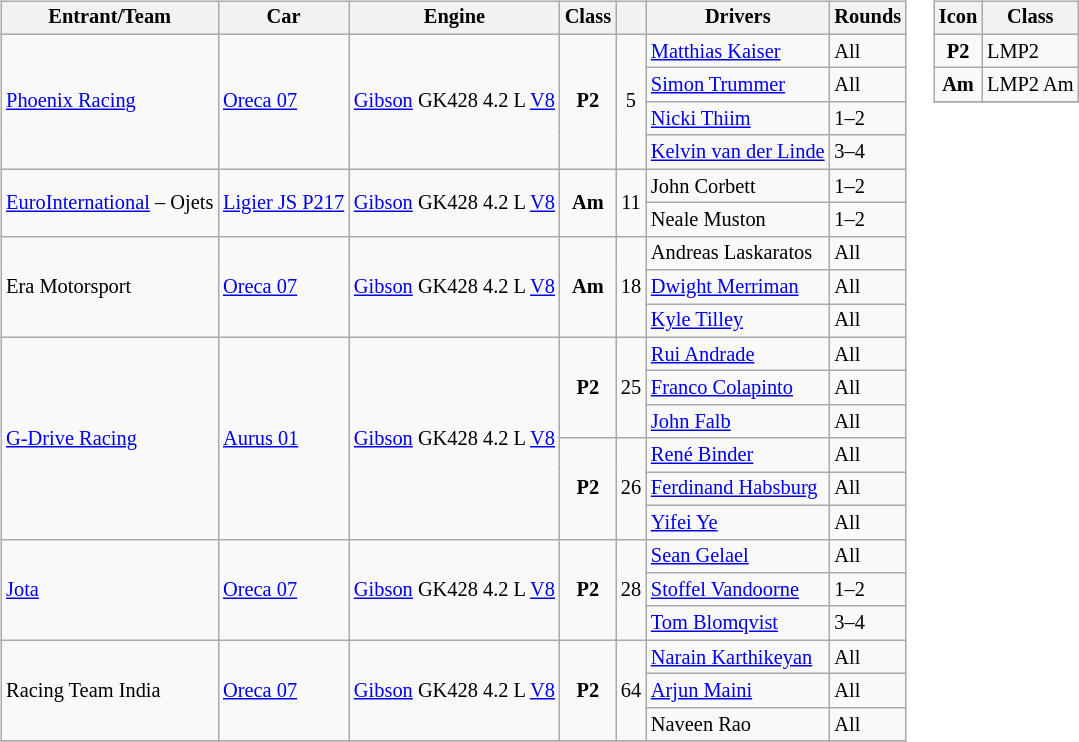<table>
<tr>
<td><br><table class="wikitable" style="font-size: 85%">
<tr>
<th>Entrant/Team</th>
<th>Car</th>
<th>Engine</th>
<th>Class</th>
<th></th>
<th>Drivers</th>
<th>Rounds</th>
</tr>
<tr>
<td rowspan=4> <a href='#'>Phoenix Racing</a></td>
<td rowspan=4><a href='#'>Oreca 07</a></td>
<td rowspan=4><a href='#'>Gibson</a> GK428 4.2 L <a href='#'>V8</a></td>
<td align=center rowspan="4"><strong><span>P2</span></strong></td>
<td rowspan=4 align="center">5</td>
<td> <a href='#'>Matthias Kaiser</a></td>
<td>All</td>
</tr>
<tr>
<td> <a href='#'>Simon Trummer</a></td>
<td>All</td>
</tr>
<tr>
<td> <a href='#'>Nicki Thiim</a></td>
<td>1–2</td>
</tr>
<tr>
<td> <a href='#'>Kelvin van der Linde</a></td>
<td>3–4</td>
</tr>
<tr>
<td rowspan="2"> <a href='#'>EuroInternational</a> – Ojets</td>
<td rowspan="2"><a href='#'>Ligier JS P217</a></td>
<td rowspan="2"><a href='#'>Gibson</a> GK428 4.2 L <a href='#'>V8</a></td>
<td rowspan="2" align="center"><strong><span>Am</span></strong></td>
<td rowspan="2" align="center">11</td>
<td> John Corbett</td>
<td>1–2</td>
</tr>
<tr>
<td> Neale Muston</td>
<td>1–2</td>
</tr>
<tr>
<td rowspan=3> Era Motorsport</td>
<td rowspan=3><a href='#'>Oreca 07</a></td>
<td rowspan=3><a href='#'>Gibson</a> GK428 4.2 L <a href='#'>V8</a></td>
<td align=center rowspan="3"><strong><span>Am</span></strong></td>
<td rowspan=3 align="center">18</td>
<td> Andreas Laskaratos</td>
<td>All</td>
</tr>
<tr>
<td> <a href='#'>Dwight Merriman</a></td>
<td>All</td>
</tr>
<tr>
<td> <a href='#'>Kyle Tilley</a></td>
<td>All</td>
</tr>
<tr>
<td rowspan=6> <a href='#'>G-Drive Racing</a></td>
<td rowspan=6><a href='#'>Aurus 01</a></td>
<td rowspan=6><a href='#'>Gibson</a> GK428 4.2 L <a href='#'>V8</a></td>
<td align=center rowspan="3"><strong><span>P2</span></strong></td>
<td rowspan=3 align="center">25</td>
<td> <a href='#'>Rui Andrade</a></td>
<td>All</td>
</tr>
<tr>
<td> <a href='#'>Franco Colapinto</a></td>
<td>All</td>
</tr>
<tr>
<td> <a href='#'>John Falb</a></td>
<td>All</td>
</tr>
<tr>
<td align=center rowspan="3"><strong><span>P2</span></strong></td>
<td rowspan=3 align="center">26</td>
<td> <a href='#'>René Binder</a></td>
<td>All</td>
</tr>
<tr>
<td> <a href='#'>Ferdinand Habsburg</a></td>
<td>All</td>
</tr>
<tr>
<td> <a href='#'>Yifei Ye</a></td>
<td>All</td>
</tr>
<tr>
<td rowspan=3> <a href='#'>Jota</a></td>
<td rowspan=3><a href='#'>Oreca 07</a></td>
<td rowspan=3><a href='#'>Gibson</a> GK428 4.2 L <a href='#'>V8</a></td>
<td align=center rowspan="3"><strong><span>P2</span></strong></td>
<td rowspan=3 align="center">28</td>
<td> <a href='#'>Sean Gelael</a></td>
<td>All</td>
</tr>
<tr>
<td> <a href='#'>Stoffel Vandoorne</a></td>
<td>1–2</td>
</tr>
<tr>
<td> <a href='#'>Tom Blomqvist</a></td>
<td>3–4</td>
</tr>
<tr>
<td rowspan=3> Racing Team India</td>
<td rowspan=3><a href='#'>Oreca 07</a></td>
<td rowspan=3><a href='#'>Gibson</a> GK428 4.2 L <a href='#'>V8</a></td>
<td align=center rowspan="3"><strong><span>P2</span></strong></td>
<td rowspan=3 align="center">64</td>
<td> <a href='#'>Narain Karthikeyan</a></td>
<td>All</td>
</tr>
<tr>
<td> <a href='#'>Arjun Maini</a></td>
<td>All</td>
</tr>
<tr>
<td> Naveen Rao</td>
<td>All</td>
</tr>
<tr>
</tr>
</table>
</td>
<td valign="top"><br><table class="wikitable" style="font-size: 85%;">
<tr>
<th>Icon</th>
<th>Class</th>
</tr>
<tr>
<td align="center"><strong><span>P2</span></strong></td>
<td>LMP2</td>
</tr>
<tr>
<td align="center"><strong><span>Am</span></strong></td>
<td>LMP2 Am</td>
</tr>
<tr>
</tr>
</table>
</td>
</tr>
</table>
